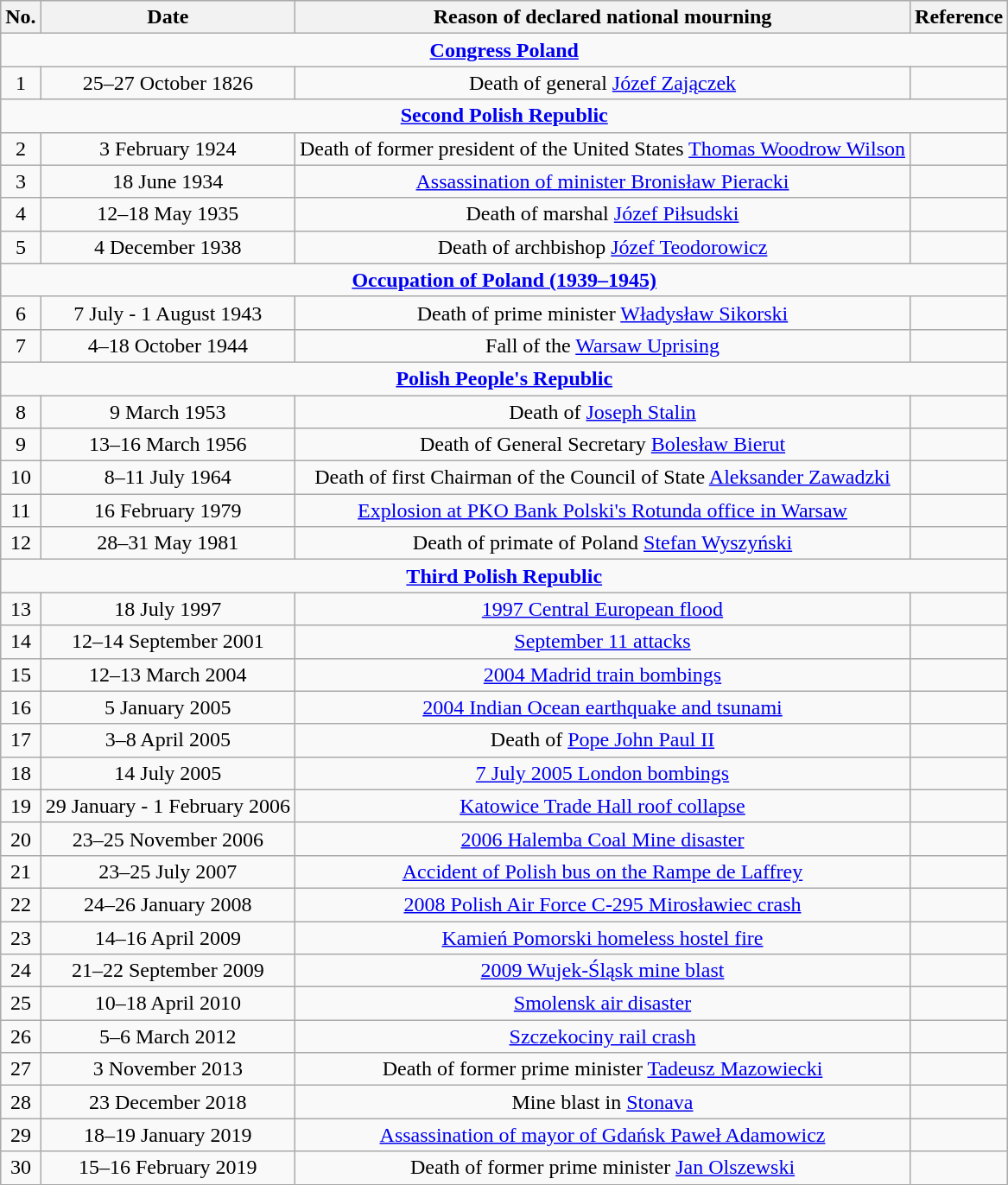<table class="wikitable" style="text-align:center;">
<tr>
<th>No.</th>
<th>Date</th>
<th>Reason of declared national mourning</th>
<th>Reference</th>
</tr>
<tr>
<td colspan="4"><strong><a href='#'>Congress Poland</a></strong></td>
</tr>
<tr>
<td>1</td>
<td>25–27 October 1826</td>
<td>Death of general <a href='#'>Józef Zajączek</a></td>
<td></td>
</tr>
<tr>
<td colspan="4"><strong><a href='#'>Second Polish Republic</a></strong></td>
</tr>
<tr>
<td>2</td>
<td>3 February 1924</td>
<td>Death of former president of the United States <a href='#'>Thomas Woodrow Wilson</a></td>
<td></td>
</tr>
<tr>
<td>3</td>
<td>18 June 1934</td>
<td><a href='#'>Assassination of minister Bronisław Pieracki</a></td>
<td></td>
</tr>
<tr>
<td>4</td>
<td>12–18 May 1935</td>
<td>Death of marshal <a href='#'>Józef Piłsudski</a></td>
<td></td>
</tr>
<tr>
<td>5</td>
<td>4 December 1938</td>
<td>Death of archbishop <a href='#'>Józef Teodorowicz</a></td>
<td></td>
</tr>
<tr>
<td colspan="4"><strong><a href='#'>Occupation of Poland (1939–1945)</a></strong></td>
</tr>
<tr>
<td>6</td>
<td>7 July - 1 August 1943</td>
<td>Death of prime minister <a href='#'>Władysław Sikorski</a></td>
<td></td>
</tr>
<tr>
<td>7</td>
<td>4–18 October 1944</td>
<td>Fall of the <a href='#'>Warsaw Uprising</a></td>
<td></td>
</tr>
<tr>
<td colspan="4"><strong><a href='#'>Polish People's Republic</a></strong></td>
</tr>
<tr>
<td>8</td>
<td>9 March 1953</td>
<td>Death of <a href='#'>Joseph Stalin</a></td>
<td></td>
</tr>
<tr>
<td>9</td>
<td>13–16 March 1956</td>
<td>Death of General Secretary <a href='#'>Bolesław Bierut</a></td>
<td></td>
</tr>
<tr>
<td>10</td>
<td>8–11 July 1964</td>
<td>Death of first Chairman of the Council of State <a href='#'>Aleksander Zawadzki</a></td>
<td></td>
</tr>
<tr>
<td>11</td>
<td>16 February 1979</td>
<td><a href='#'>Explosion at PKO Bank Polski's Rotunda office in Warsaw</a></td>
<td></td>
</tr>
<tr>
<td>12</td>
<td>28–31 May 1981</td>
<td>Death of primate of Poland <a href='#'>Stefan Wyszyński</a></td>
<td></td>
</tr>
<tr>
<td colspan="4"><strong><a href='#'>Third Polish Republic</a></strong></td>
</tr>
<tr>
<td>13</td>
<td>18 July 1997</td>
<td><a href='#'>1997 Central European flood</a></td>
<td></td>
</tr>
<tr>
<td>14</td>
<td>12–14 September 2001</td>
<td><a href='#'>September 11 attacks</a></td>
<td></td>
</tr>
<tr>
<td>15</td>
<td>12–13 March 2004</td>
<td><a href='#'>2004 Madrid train bombings</a></td>
<td></td>
</tr>
<tr>
<td>16</td>
<td>5 January 2005</td>
<td><a href='#'>2004 Indian Ocean earthquake and tsunami</a></td>
<td></td>
</tr>
<tr>
<td>17</td>
<td>3–8 April 2005</td>
<td>Death of <a href='#'>Pope John Paul II</a></td>
<td></td>
</tr>
<tr>
<td>18</td>
<td>14 July 2005</td>
<td><a href='#'>7 July 2005 London bombings</a></td>
<td></td>
</tr>
<tr>
<td>19</td>
<td>29 January - 1 February 2006</td>
<td><a href='#'>Katowice Trade Hall roof collapse</a></td>
<td></td>
</tr>
<tr>
<td>20</td>
<td>23–25 November 2006</td>
<td><a href='#'>2006 Halemba Coal Mine disaster</a></td>
<td></td>
</tr>
<tr>
<td>21</td>
<td>23–25 July 2007</td>
<td><a href='#'>Accident of Polish bus on the Rampe de Laffrey</a></td>
<td></td>
</tr>
<tr>
<td>22</td>
<td>24–26 January 2008</td>
<td><a href='#'>2008 Polish Air Force C-295 Mirosławiec crash</a></td>
<td></td>
</tr>
<tr>
<td>23</td>
<td>14–16 April 2009</td>
<td><a href='#'>Kamień Pomorski homeless hostel fire</a></td>
<td></td>
</tr>
<tr>
<td>24</td>
<td>21–22 September 2009</td>
<td><a href='#'>2009 Wujek-Śląsk mine blast</a></td>
<td></td>
</tr>
<tr>
<td>25</td>
<td>10–18 April 2010</td>
<td><a href='#'>Smolensk air disaster</a></td>
<td></td>
</tr>
<tr>
<td>26</td>
<td>5–6 March 2012</td>
<td><a href='#'>Szczekociny rail crash</a></td>
<td></td>
</tr>
<tr>
<td>27</td>
<td>3 November 2013</td>
<td>Death of former prime minister <a href='#'>Tadeusz Mazowiecki</a></td>
<td></td>
</tr>
<tr>
<td>28</td>
<td>23 December 2018</td>
<td>Mine blast in <a href='#'>Stonava</a></td>
<td></td>
</tr>
<tr>
<td>29</td>
<td>18–19 January 2019</td>
<td><a href='#'>Assassination of mayor of Gdańsk Paweł Adamowicz</a></td>
<td></td>
</tr>
<tr>
<td>30</td>
<td>15–16 February 2019</td>
<td>Death of former prime minister <a href='#'>Jan Olszewski</a></td>
<td></td>
</tr>
</table>
